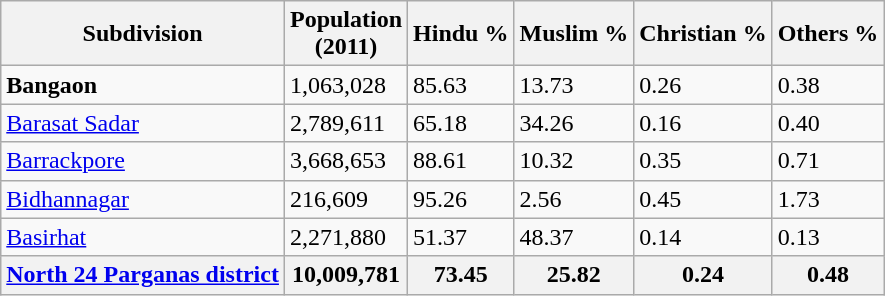<table class="wikitable sortable">
<tr>
<th>Subdivision</th>
<th>Population<br>(2011)</th>
<th>Hindu %</th>
<th>Muslim %</th>
<th>Christian %</th>
<th>Others %</th>
</tr>
<tr>
<td><strong>Bangaon</strong></td>
<td>1,063,028</td>
<td>85.63</td>
<td>13.73</td>
<td>0.26</td>
<td>0.38</td>
</tr>
<tr>
<td><a href='#'>Barasat Sadar</a></td>
<td>2,789,611</td>
<td>65.18</td>
<td>34.26</td>
<td>0.16</td>
<td>0.40</td>
</tr>
<tr>
<td><a href='#'>Barrackpore</a></td>
<td>3,668,653</td>
<td>88.61</td>
<td>10.32</td>
<td>0.35</td>
<td>0.71</td>
</tr>
<tr>
<td><a href='#'>Bidhannagar</a></td>
<td>216,609</td>
<td>95.26</td>
<td>2.56</td>
<td>0.45</td>
<td>1.73</td>
</tr>
<tr>
<td><a href='#'>Basirhat</a></td>
<td>2,271,880</td>
<td>51.37</td>
<td>48.37</td>
<td>0.14</td>
<td>0.13</td>
</tr>
<tr>
<th><a href='#'>North 24 Parganas district</a></th>
<th>10,009,781</th>
<th>73.45</th>
<th>25.82</th>
<th>0.24</th>
<th>0.48</th>
</tr>
</table>
